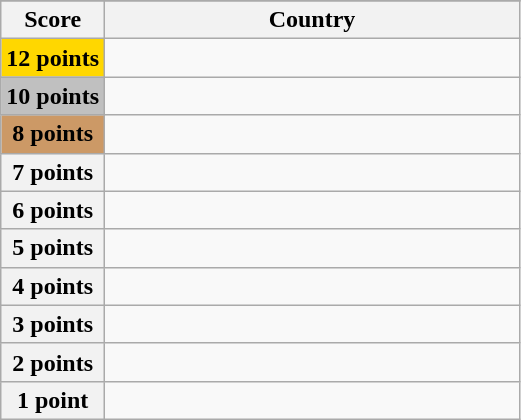<table class="wikitable">
<tr>
</tr>
<tr>
<th scope="col" width="20%">Score</th>
<th scope="col">Country</th>
</tr>
<tr>
<th scope="row" style="background:gold">12 points</th>
<td></td>
</tr>
<tr>
<th scope="row" style="background:silver">10 points</th>
<td></td>
</tr>
<tr>
<th scope="row" style="background:#CC9966">8 points</th>
<td></td>
</tr>
<tr>
<th scope="row">7 points</th>
<td></td>
</tr>
<tr>
<th scope="row">6 points</th>
<td></td>
</tr>
<tr>
<th scope="row">5 points</th>
<td></td>
</tr>
<tr>
<th scope="row">4 points</th>
<td></td>
</tr>
<tr>
<th scope="row">3 points</th>
<td></td>
</tr>
<tr>
<th scope="row">2 points</th>
<td></td>
</tr>
<tr>
<th scope="row">1 point</th>
<td></td>
</tr>
</table>
